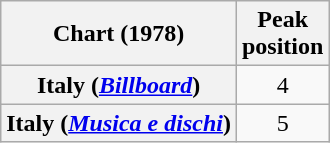<table class="wikitable plainrowheaders" style="text-align:center">
<tr>
<th scope="col">Chart (1978)</th>
<th scope="col">Peak<br>position</th>
</tr>
<tr>
<th scope="row">Italy (<em><a href='#'>Billboard</a></em>)</th>
<td>4</td>
</tr>
<tr>
<th scope="row">Italy (<em><a href='#'>Musica e dischi</a></em>)</th>
<td>5</td>
</tr>
</table>
